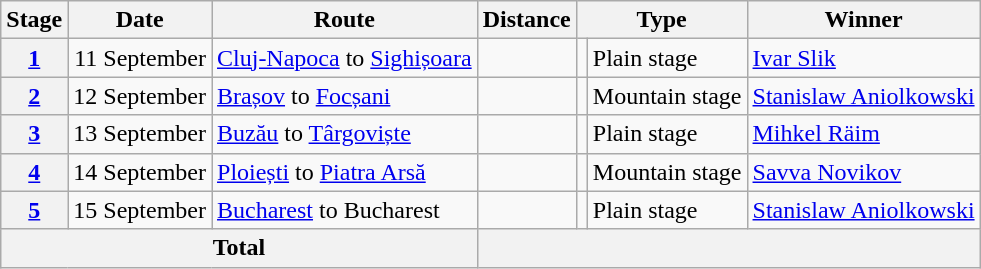<table class="wikitable">
<tr>
<th scope="col">Stage</th>
<th scope="col">Date</th>
<th scope="col">Route</th>
<th scope="col">Distance</th>
<th scope="col" colspan="2">Type</th>
<th scope="col">Winner</th>
</tr>
<tr>
<th scope="col"><a href='#'>1</a></th>
<td style="text-align:right;">11 September</td>
<td><a href='#'>Cluj-Napoca</a> to <a href='#'>Sighișoara</a></td>
<td></td>
<td></td>
<td>Plain stage</td>
<td> <a href='#'>Ivar Slik</a></td>
</tr>
<tr>
<th scope="col"><a href='#'>2</a></th>
<td style="text-align:right;">12 September</td>
<td><a href='#'>Brașov</a> to <a href='#'>Focșani</a></td>
<td></td>
<td></td>
<td>Mountain stage</td>
<td> <a href='#'>Stanislaw Aniolkowski</a></td>
</tr>
<tr>
<th scope="col"><a href='#'>3</a></th>
<td style="text-align:right;">13 September</td>
<td><a href='#'>Buzău</a> to <a href='#'>Târgoviște</a></td>
<td></td>
<td></td>
<td>Plain stage</td>
<td> <a href='#'>Mihkel Räim</a></td>
</tr>
<tr>
<th scope="col"><a href='#'>4</a></th>
<td style="text-align:right";>14 September</td>
<td><a href='#'>Ploiești</a> to <a href='#'>Piatra Arsă</a></td>
<td></td>
<td></td>
<td>Mountain stage</td>
<td> <a href='#'>Savva Novikov</a></td>
</tr>
<tr>
<th scope="col"><a href='#'>5</a></th>
<td style="text-align:right;">15 September</td>
<td><a href='#'>Bucharest</a> to Bucharest</td>
<td></td>
<td></td>
<td>Plain stage</td>
<td> <a href='#'>Stanislaw Aniolkowski</a></td>
</tr>
<tr>
<th colspan=3>Total</th>
<th colspan=5></th>
</tr>
</table>
